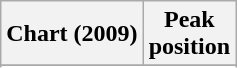<table class="wikitable sortable plainrowheaders" style="text-align:center;">
<tr>
<th scope="col">Chart (2009)</th>
<th scope="col">Peak<br>position</th>
</tr>
<tr>
</tr>
<tr>
</tr>
<tr>
</tr>
<tr>
</tr>
<tr>
</tr>
</table>
